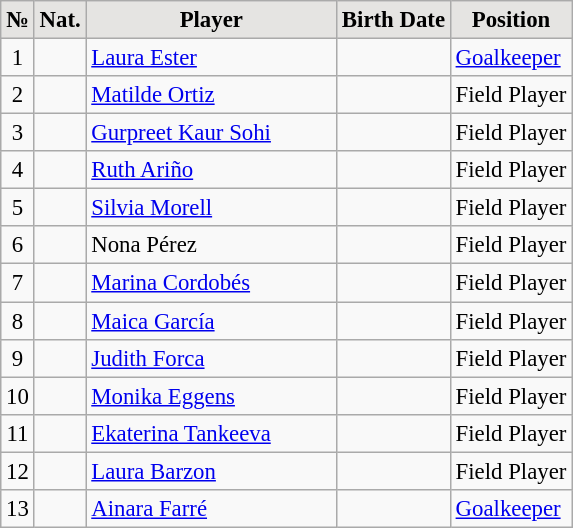<table class=wikitable style="font-size: 95%; border: 1px solid #CFB53B; border-collapse: collapse;">
<tr bgcolor="E5E4E2">
<td align=center><strong>№</strong></td>
<td align=center><strong>Nat.</strong></td>
<td width=160; align=center><strong>Player</strong></td>
<td align=center><strong>Birth Date</strong></td>
<td align=center><strong>Position</strong></td>
</tr>
<tr>
<td align=center>1</td>
<td align=center></td>
<td><a href='#'>Laura Ester</a></td>
<td align=right></td>
<td><a href='#'>Goalkeeper</a></td>
</tr>
<tr>
<td align=center>2</td>
<td align=center></td>
<td><a href='#'>Matilde Ortiz</a></td>
<td align=right></td>
<td>Field Player</td>
</tr>
<tr>
<td align=center>3</td>
<td align=center></td>
<td><a href='#'>Gurpreet Kaur Sohi</a></td>
<td align=right></td>
<td>Field Player</td>
</tr>
<tr>
<td align=center>4</td>
<td align=center></td>
<td><a href='#'>Ruth Ariño</a></td>
<td align=right></td>
<td>Field Player</td>
</tr>
<tr>
<td align=center>5</td>
<td align=center></td>
<td><a href='#'>Silvia Morell</a></td>
<td align=right></td>
<td>Field Player</td>
</tr>
<tr>
<td align=center>6</td>
<td align=center></td>
<td>Nona Pérez</td>
<td align=right></td>
<td>Field Player</td>
</tr>
<tr>
<td align=center>7</td>
<td align=center></td>
<td><a href='#'>Marina Cordobés</a></td>
<td align=right></td>
<td>Field Player</td>
</tr>
<tr>
<td align=center>8</td>
<td align=center></td>
<td><a href='#'>Maica García</a></td>
<td align=right></td>
<td>Field Player</td>
</tr>
<tr>
<td align=center>9</td>
<td align=center></td>
<td><a href='#'>Judith Forca</a></td>
<td align=right></td>
<td>Field Player</td>
</tr>
<tr>
<td align=center>10</td>
<td align=center></td>
<td><a href='#'>Monika Eggens</a></td>
<td align=right></td>
<td>Field Player</td>
</tr>
<tr>
<td align=center>11</td>
<td align=center></td>
<td><a href='#'>Ekaterina Tankeeva</a></td>
<td align=right></td>
<td>Field Player</td>
</tr>
<tr>
<td align=center>12</td>
<td align=center></td>
<td><a href='#'>Laura Barzon</a></td>
<td align=right></td>
<td>Field Player</td>
</tr>
<tr>
<td align=center>13</td>
<td align=center></td>
<td><a href='#'>Ainara Farré</a></td>
<td align=right></td>
<td><a href='#'>Goalkeeper</a></td>
</tr>
</table>
